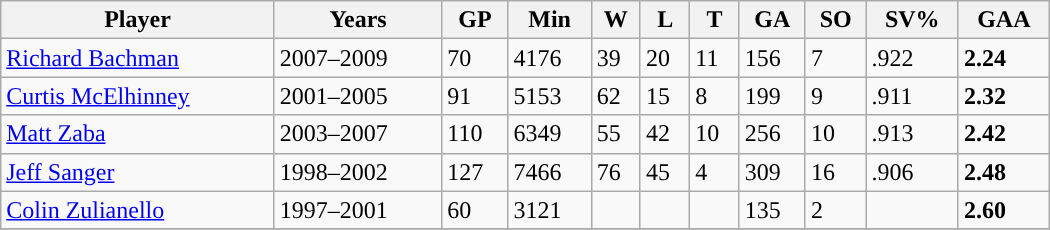<table class="wikitable sortable" width ="700">
<tr>
<th>Player</th>
<th>Years</th>
<th>GP</th>
<th>Min</th>
<th>W</th>
<th>L</th>
<th>T</th>
<th>GA</th>
<th>SO</th>
<th>SV%</th>
<th>GAA</th>
</tr>
<tr>
<td><a href='#'>Richard Bachman</a></td>
<td>2007–2009</td>
<td>70</td>
<td>4176</td>
<td>39</td>
<td>20</td>
<td>11</td>
<td>156</td>
<td>7</td>
<td>.922</td>
<td><strong>2.24</strong></td>
</tr>
<tr>
<td><a href='#'>Curtis McElhinney</a></td>
<td>2001–2005</td>
<td>91</td>
<td>5153</td>
<td>62</td>
<td>15</td>
<td>8</td>
<td>199</td>
<td>9</td>
<td>.911</td>
<td><strong>2.32</strong></td>
</tr>
<tr>
<td><a href='#'>Matt Zaba</a></td>
<td>2003–2007</td>
<td>110</td>
<td>6349</td>
<td>55</td>
<td>42</td>
<td>10</td>
<td>256</td>
<td>10</td>
<td>.913</td>
<td><strong>2.42</strong></td>
</tr>
<tr>
<td><a href='#'>Jeff Sanger</a></td>
<td>1998–2002</td>
<td>127</td>
<td>7466</td>
<td>76</td>
<td>45</td>
<td>4</td>
<td>309</td>
<td>16</td>
<td>.906</td>
<td><strong>2.48</strong></td>
</tr>
<tr>
<td><a href='#'>Colin Zulianello</a></td>
<td>1997–2001</td>
<td>60</td>
<td>3121</td>
<td></td>
<td></td>
<td></td>
<td>135</td>
<td>2</td>
<td></td>
<td><strong>2.60</strong></td>
</tr>
<tr>
</tr>
</table>
